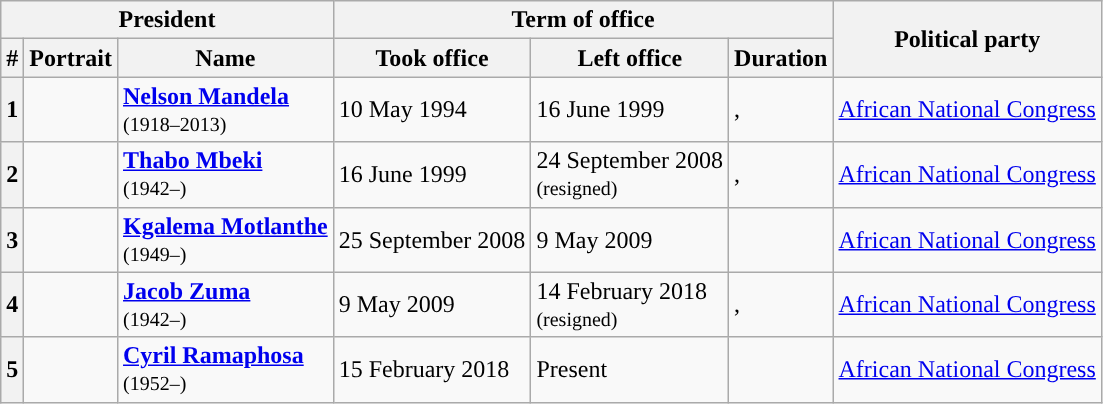<table class="wikitable">
<tr>
<th colspan=3>President</th>
<th colspan=3>Term of office</th>
<th rowspan=2>Political party</th>
</tr>
<tr>
<th>#</th>
<th>Portrait</th>
<th>Name</th>
<th>Took office</th>
<th>Left office</th>
<th>Duration</th>
</tr>
<tr>
<th style="background:">1</th>
<td></td>
<td><strong><a href='#'>Nelson Mandela</a></strong><br><small>(1918–2013)</small></td>
<td>10 May 1994</td>
<td>16 June 1999</td>
<td>, </td>
<td><a href='#'>African National Congress</a></td>
</tr>
<tr>
<th style="background:">2</th>
<td></td>
<td><strong><a href='#'>Thabo Mbeki</a></strong><br><small>(1942–)</small></td>
<td>16 June 1999</td>
<td>24 September 2008<br><small>(resigned)</small></td>
<td>, </td>
<td><a href='#'>African National Congress</a></td>
</tr>
<tr>
<th style="background:">3</th>
<td></td>
<td><strong><a href='#'>Kgalema Motlanthe</a></strong><br><small>(1949–)</small></td>
<td>25 September 2008</td>
<td>9 May 2009</td>
<td></td>
<td><a href='#'>African National Congress</a></td>
</tr>
<tr>
<th style="background:">4</th>
<td></td>
<td><strong><a href='#'>Jacob Zuma</a></strong><br><small>(1942–)</small></td>
<td>9 May 2009</td>
<td>14 February 2018<br><small>(resigned)</small></td>
<td>, </td>
<td><a href='#'>African National Congress</a></td>
</tr>
<tr>
<th style="background:">5</th>
<td></td>
<td><strong><a href='#'>Cyril Ramaphosa</a></strong><br><small>(1952–)</small></td>
<td>15 February 2018</td>
<td>Present</td>
<td></td>
<td><a href='#'>African National Congress</a></td>
</tr>
</table>
